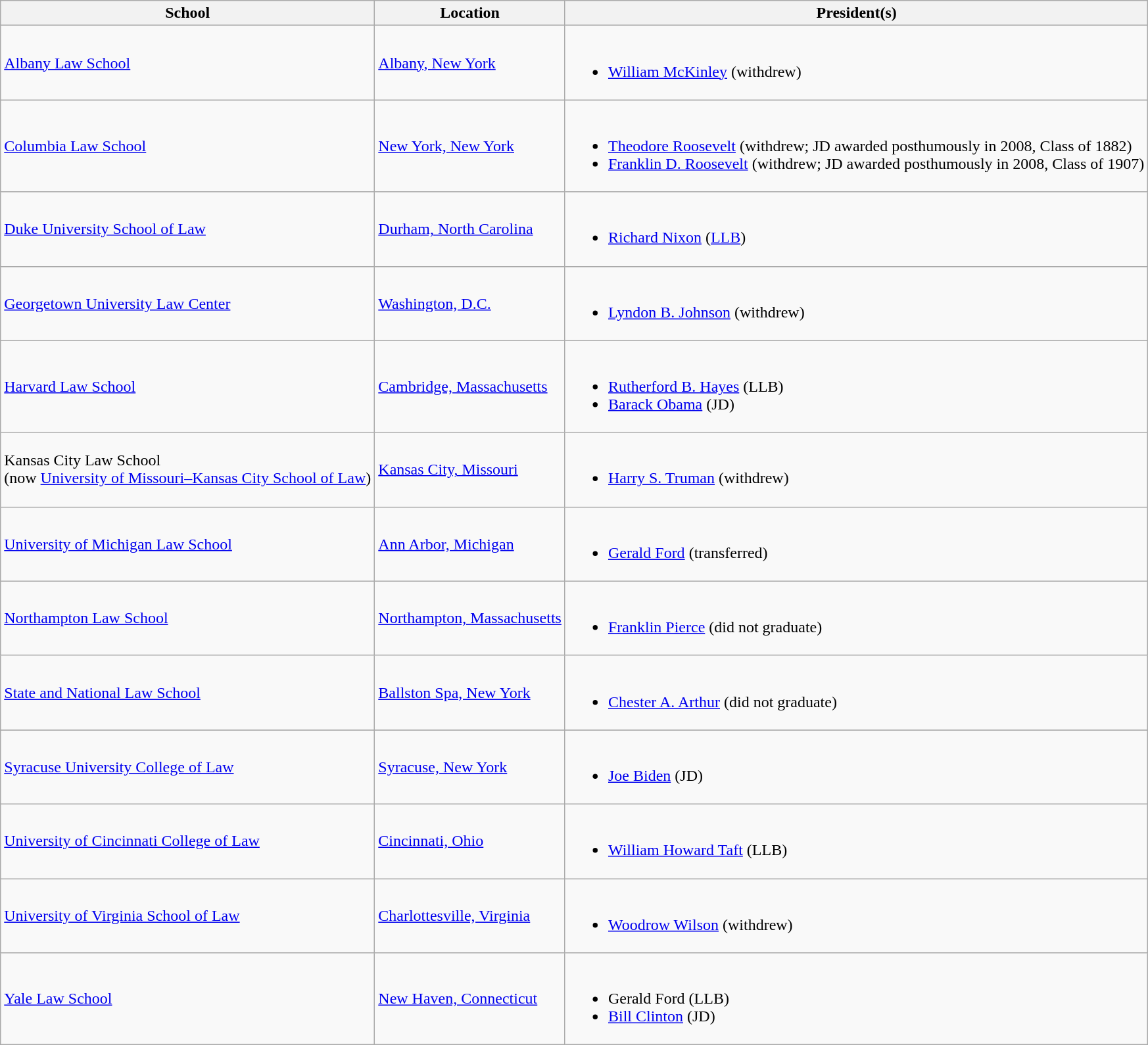<table class="wikitable">
<tr>
<th>School</th>
<th>Location</th>
<th>President(s)</th>
</tr>
<tr>
<td nowrap><a href='#'>Albany Law School</a></td>
<td><a href='#'>Albany, New York</a></td>
<td><br><ul><li><a href='#'>William McKinley</a> (withdrew)</li></ul></td>
</tr>
<tr>
<td nowrap><a href='#'>Columbia Law School</a></td>
<td><a href='#'>New York, New York</a></td>
<td><br><ul><li><a href='#'>Theodore Roosevelt</a> (withdrew; JD awarded posthumously in 2008, Class of 1882)</li><li><a href='#'>Franklin D. Roosevelt</a> (withdrew; JD awarded posthumously in 2008, Class of 1907)</li></ul></td>
</tr>
<tr>
<td nowrap><a href='#'>Duke University School of Law</a></td>
<td><a href='#'>Durham, North Carolina</a></td>
<td><br><ul><li><a href='#'>Richard Nixon</a> (<a href='#'>LLB</a>)</li></ul></td>
</tr>
<tr>
<td nowrap><a href='#'>Georgetown University Law Center</a></td>
<td><a href='#'>Washington, D.C.</a></td>
<td><br><ul><li><a href='#'>Lyndon B. Johnson</a> (withdrew)</li></ul></td>
</tr>
<tr>
<td nowrap><a href='#'>Harvard Law School</a></td>
<td><a href='#'>Cambridge, Massachusetts</a></td>
<td><br><ul><li><a href='#'>Rutherford B. Hayes</a> (LLB)</li><li><a href='#'>Barack Obama</a> (JD)</li></ul></td>
</tr>
<tr>
<td nowrap>Kansas City Law School<br>(now <a href='#'>University of Missouri–Kansas City School of Law</a>)</td>
<td><a href='#'>Kansas City, Missouri</a></td>
<td><br><ul><li><a href='#'>Harry S. Truman</a> (withdrew)</li></ul></td>
</tr>
<tr>
<td nowrap><a href='#'>University of Michigan Law School</a></td>
<td><a href='#'>Ann Arbor, Michigan</a></td>
<td><br><ul><li><a href='#'>Gerald Ford</a> (transferred)</li></ul></td>
</tr>
<tr>
<td nowrap><a href='#'>Northampton Law School</a></td>
<td><a href='#'>Northampton, Massachusetts</a></td>
<td><br><ul><li><a href='#'>Franklin Pierce</a> (did not graduate)</li></ul></td>
</tr>
<tr>
<td nowrap><a href='#'>State and National Law School</a></td>
<td><a href='#'>Ballston Spa, New York</a></td>
<td><br><ul><li><a href='#'>Chester A. Arthur</a> (did not graduate)</li></ul></td>
</tr>
<tr>
</tr>
<tr>
<td nowrap><a href='#'>Syracuse University College of Law</a></td>
<td><a href='#'>Syracuse, New York</a></td>
<td><br><ul><li><a href='#'>Joe Biden</a> (JD)</li></ul></td>
</tr>
<tr>
<td nowrap><a href='#'>University of Cincinnati College of Law</a></td>
<td><a href='#'>Cincinnati, Ohio</a></td>
<td><br><ul><li><a href='#'>William Howard Taft</a> (LLB)</li></ul></td>
</tr>
<tr>
<td nowrap><a href='#'>University of Virginia School of Law</a></td>
<td><a href='#'>Charlottesville, Virginia</a></td>
<td><br><ul><li><a href='#'>Woodrow Wilson</a> (withdrew)</li></ul></td>
</tr>
<tr>
<td nowrap><a href='#'>Yale Law School</a></td>
<td><a href='#'>New Haven, Connecticut</a></td>
<td><br><ul><li>Gerald Ford (LLB)</li><li><a href='#'>Bill Clinton</a> (JD)</li></ul></td>
</tr>
</table>
